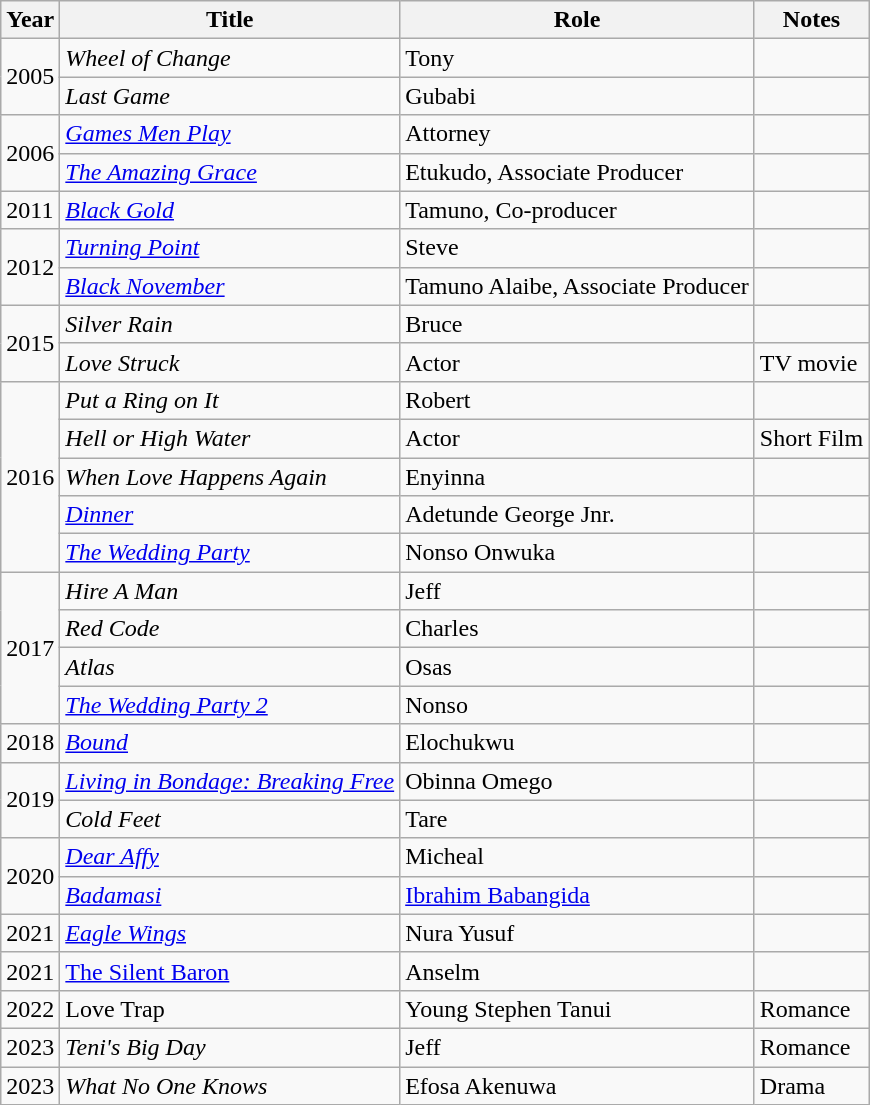<table class="wikitable">
<tr>
<th>Year</th>
<th>Title</th>
<th>Role</th>
<th>Notes</th>
</tr>
<tr>
<td rowspan="2">2005</td>
<td><em>Wheel of Change</em></td>
<td>Tony</td>
<td></td>
</tr>
<tr>
<td><em>Last Game</em></td>
<td>Gubabi</td>
<td></td>
</tr>
<tr>
<td rowspan="2">2006</td>
<td><em><a href='#'>Games Men Play</a></em></td>
<td>Attorney</td>
<td></td>
</tr>
<tr>
<td><em><a href='#'>The Amazing Grace</a></em></td>
<td>Etukudo, Associate Producer</td>
<td></td>
</tr>
<tr>
<td>2011</td>
<td><em><a href='#'>Black Gold</a></em></td>
<td>Tamuno, Co-producer</td>
<td></td>
</tr>
<tr>
<td rowspan="2">2012</td>
<td><em><a href='#'>Turning Point</a></em></td>
<td>Steve</td>
<td></td>
</tr>
<tr>
<td><em><a href='#'>Black November</a></em></td>
<td>Tamuno Alaibe, Associate Producer</td>
<td></td>
</tr>
<tr>
<td rowspan="2">2015</td>
<td><em>Silver Rain</em></td>
<td>Bruce</td>
<td></td>
</tr>
<tr>
<td><em>Love Struck</em></td>
<td>Actor</td>
<td>TV movie</td>
</tr>
<tr>
<td rowspan="5">2016</td>
<td><em>Put a Ring on It</em></td>
<td>Robert</td>
<td></td>
</tr>
<tr>
<td><em>Hell or High Water</em></td>
<td>Actor</td>
<td>Short Film</td>
</tr>
<tr>
<td><em>When Love Happens Again</em></td>
<td>Enyinna</td>
<td></td>
</tr>
<tr>
<td><em><a href='#'>Dinner</a></em></td>
<td>Adetunde George Jnr.</td>
<td></td>
</tr>
<tr>
<td><em><a href='#'>The Wedding Party</a></em></td>
<td>Nonso Onwuka</td>
<td></td>
</tr>
<tr>
<td rowspan="4">2017</td>
<td><em>Hire A Man</em></td>
<td>Jeff</td>
<td></td>
</tr>
<tr>
<td><em>Red Code</em></td>
<td>Charles</td>
<td></td>
</tr>
<tr>
<td><em>Atlas</em></td>
<td>Osas</td>
<td></td>
</tr>
<tr>
<td><em><a href='#'>The Wedding Party 2</a></em></td>
<td>Nonso</td>
<td></td>
</tr>
<tr>
<td>2018</td>
<td><em><a href='#'>Bound</a></em></td>
<td>Elochukwu</td>
<td></td>
</tr>
<tr>
<td rowspan="2">2019</td>
<td><em><a href='#'>Living in Bondage: Breaking Free</a></em></td>
<td>Obinna Omego</td>
<td></td>
</tr>
<tr>
<td><em>Cold Feet</em></td>
<td>Tare</td>
<td></td>
</tr>
<tr>
<td rowspan="2">2020</td>
<td><em><a href='#'>Dear Affy</a></em></td>
<td>Micheal</td>
<td></td>
</tr>
<tr>
<td><em><a href='#'>Badamasi</a></em></td>
<td><a href='#'>Ibrahim Babangida</a></td>
<td></td>
</tr>
<tr>
<td>2021</td>
<td><em><a href='#'>Eagle Wings</a></em></td>
<td>Nura Yusuf</td>
<td></td>
</tr>
<tr>
<td>2021</td>
<td><a href='#'>The Silent Baron</a></td>
<td>Anselm</td>
<td></td>
</tr>
<tr>
<td>2022</td>
<td>Love Trap</td>
<td>Young Stephen Tanui</td>
<td>Romance</td>
</tr>
<tr>
<td>2023</td>
<td><em>Teni's Big Day</em></td>
<td>Jeff</td>
<td>Romance</td>
</tr>
<tr>
<td>2023</td>
<td><em>What No One Knows</em></td>
<td>Efosa Akenuwa</td>
<td>Drama</td>
</tr>
</table>
